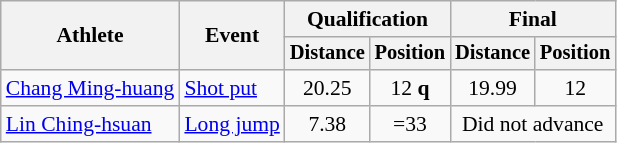<table class=wikitable style="font-size:90%">
<tr>
<th rowspan="2">Athlete</th>
<th rowspan="2">Event</th>
<th colspan="2">Qualification</th>
<th colspan="2">Final</th>
</tr>
<tr style="font-size:95%">
<th>Distance</th>
<th>Position</th>
<th>Distance</th>
<th>Position</th>
</tr>
<tr align=center>
<td align=left><a href='#'>Chang Ming-huang</a></td>
<td align=left><a href='#'>Shot put</a></td>
<td>20.25</td>
<td>12 <strong>q</strong></td>
<td>19.99</td>
<td>12</td>
</tr>
<tr align=center>
<td align=left><a href='#'>Lin Ching-hsuan</a></td>
<td align=left><a href='#'>Long jump</a></td>
<td>7.38</td>
<td>=33</td>
<td colspan=2>Did not advance</td>
</tr>
</table>
